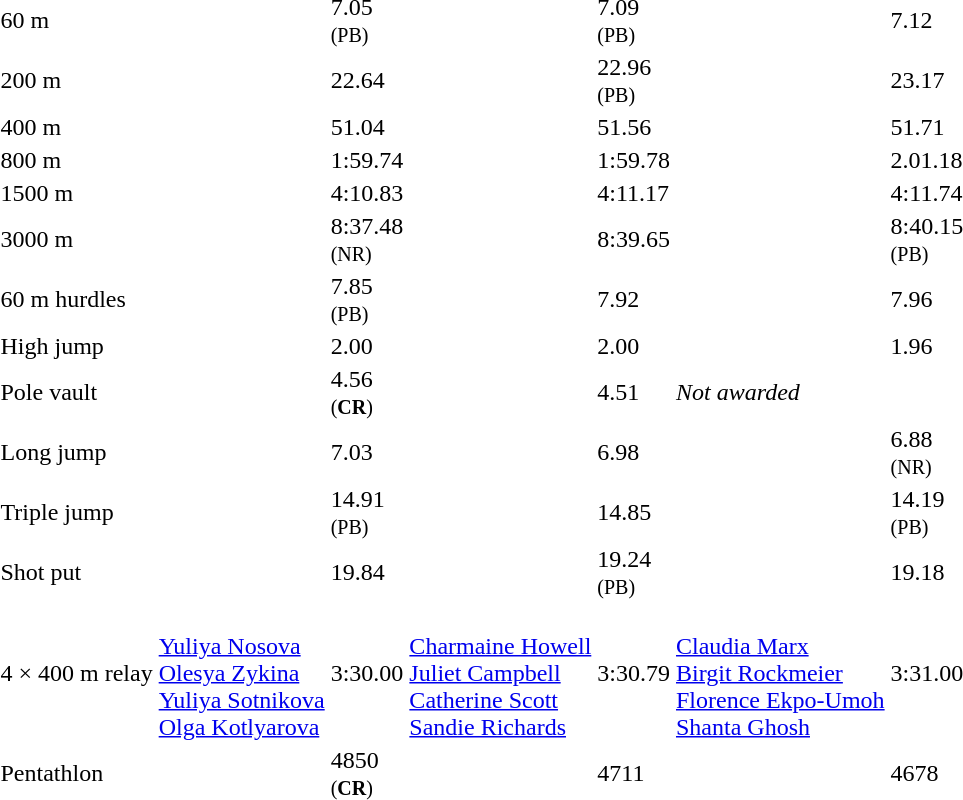<table>
<tr>
<td>60 m<br></td>
<td></td>
<td>7.05 <br><small>(PB)</small></td>
<td></td>
<td>7.09 <br><small>(PB)</small></td>
<td></td>
<td>7.12</td>
</tr>
<tr>
<td>200 m<br></td>
<td></td>
<td>22.64</td>
<td></td>
<td>22.96 <br><small>(PB)</small></td>
<td></td>
<td>23.17</td>
</tr>
<tr>
<td>400 m<br></td>
<td></td>
<td>51.04</td>
<td></td>
<td>51.56</td>
<td></td>
<td>51.71</td>
</tr>
<tr>
<td>800 m<br></td>
<td></td>
<td>1:59.74</td>
<td></td>
<td>1:59.78</td>
<td></td>
<td>2.01.18</td>
</tr>
<tr>
<td>1500 m<br></td>
<td></td>
<td>4:10.83</td>
<td></td>
<td>4:11.17</td>
<td></td>
<td>4:11.74</td>
</tr>
<tr>
<td>3000 m<br></td>
<td></td>
<td>8:37.48 <br><small>(NR)</small></td>
<td></td>
<td>8:39.65</td>
<td></td>
<td>8:40.15 <br><small>(PB)</small></td>
</tr>
<tr>
<td>60 m hurdles<br></td>
<td></td>
<td>7.85 <br><small>(PB)</small></td>
<td></td>
<td>7.92</td>
<td></td>
<td>7.96</td>
</tr>
<tr>
<td>High jump<br></td>
<td></td>
<td>2.00</td>
<td></td>
<td>2.00</td>
<td></td>
<td>1.96</td>
</tr>
<tr>
<td>Pole vault<br></td>
<td></td>
<td>4.56<br><small>(<strong>CR</strong>)</small></td>
<td><br></td>
<td>4.51</td>
<td><em>Not awarded</em></td>
<td></td>
</tr>
<tr>
<td>Long jump<br></td>
<td></td>
<td>7.03</td>
<td></td>
<td>6.98</td>
<td></td>
<td>6.88<br><small>(NR)</small></td>
</tr>
<tr>
<td>Triple jump<br></td>
<td></td>
<td>14.91 <br><small>(PB)</small></td>
<td></td>
<td>14.85</td>
<td></td>
<td>14.19 <br><small>(PB)</small></td>
</tr>
<tr>
<td>Shot put<br></td>
<td></td>
<td>19.84</td>
<td></td>
<td>19.24 <br><small>(PB)</small></td>
<td></td>
<td>19.18</td>
</tr>
<tr>
<td>4 × 400 m relay<br></td>
<td><br><a href='#'>Yuliya Nosova</a><br><a href='#'>Olesya Zykina</a><br><a href='#'>Yuliya Sotnikova</a><br><a href='#'>Olga Kotlyarova</a></td>
<td>3:30.00</td>
<td><br><a href='#'>Charmaine Howell</a><br><a href='#'>Juliet Campbell</a><br><a href='#'>Catherine Scott</a><br><a href='#'>Sandie Richards</a></td>
<td>3:30.79</td>
<td><br><a href='#'>Claudia Marx</a><br><a href='#'>Birgit Rockmeier</a><br><a href='#'>Florence Ekpo-Umoh</a><br><a href='#'>Shanta Ghosh</a></td>
<td>3:31.00</td>
</tr>
<tr>
<td>Pentathlon<br></td>
<td></td>
<td>4850 <br><small>(<strong>CR</strong>)</small></td>
<td></td>
<td>4711</td>
<td></td>
<td>4678</td>
</tr>
</table>
